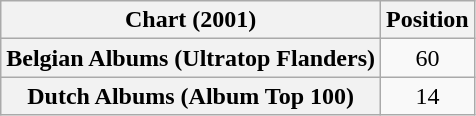<table class="wikitable sortable plainrowheaders" style="text-align:center">
<tr>
<th scope="col">Chart (2001)</th>
<th scope="col">Position</th>
</tr>
<tr>
<th scope="row">Belgian Albums (Ultratop Flanders)</th>
<td>60</td>
</tr>
<tr>
<th scope="row">Dutch Albums (Album Top 100)</th>
<td>14</td>
</tr>
</table>
